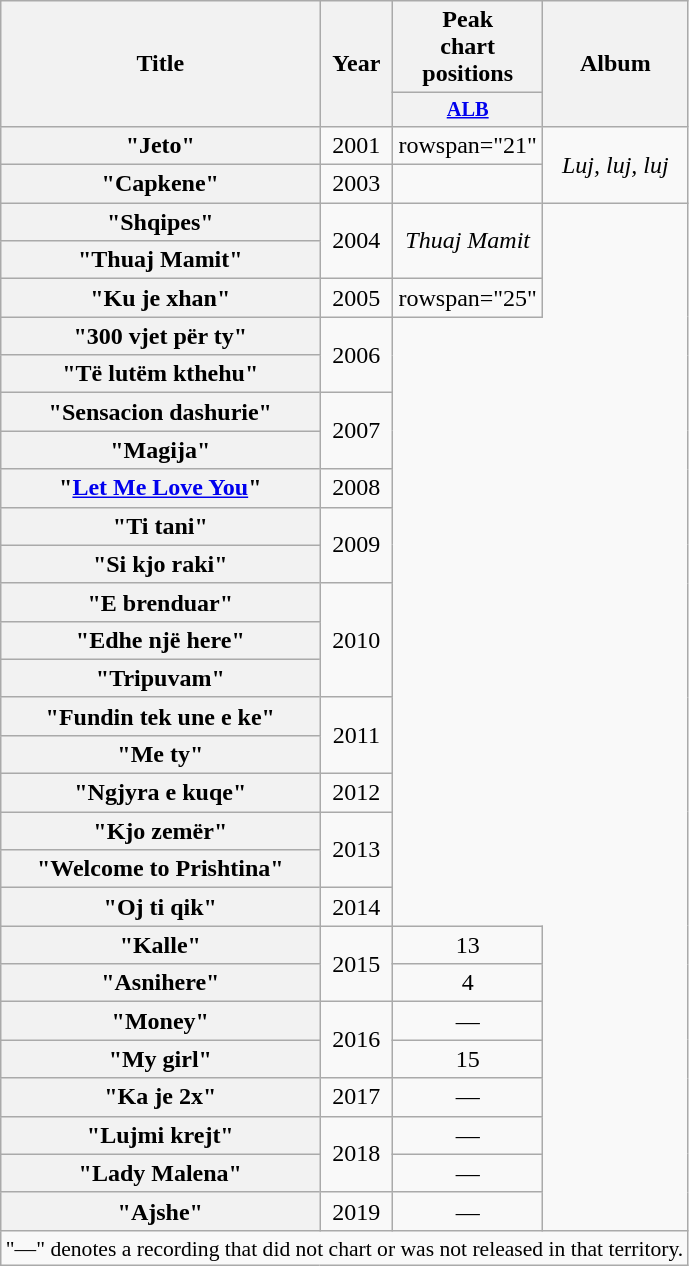<table class="wikitable plainrowheaders" style="text-align:center;">
<tr>
<th scope="col" rowspan="2">Title</th>
<th scope="col" rowspan="2">Year</th>
<th scope="col" colspan="1">Peak<br>chart<br>positions</th>
<th scope="col" rowspan="2">Album</th>
</tr>
<tr>
<th scope="col" style="width:3em;font-size:85%;"><a href='#'>ALB</a><br></th>
</tr>
<tr>
<th scope="row">"Jeto"</th>
<td>2001</td>
<td>rowspan="21" </td>
<td rowspan="2"><em>Luj, luj, luj</em></td>
</tr>
<tr>
<th scope="row">"Capkene"</th>
<td>2003</td>
</tr>
<tr>
<th scope="row">"Shqipes"</th>
<td rowspan="2">2004</td>
<td rowspan="2"><em>Thuaj Mamit</em></td>
</tr>
<tr>
<th scope="row">"Thuaj Mamit"</th>
</tr>
<tr>
<th scope="row">"Ku je xhan"</th>
<td>2005</td>
<td>rowspan="25" </td>
</tr>
<tr>
<th scope="row">"300 vjet për ty"</th>
<td rowspan="2">2006</td>
</tr>
<tr>
<th scope="row">"Të lutëm kthehu"</th>
</tr>
<tr>
<th scope="row">"Sensacion dashurie"<br></th>
<td rowspan="2">2007</td>
</tr>
<tr>
<th scope="row">"Magija"<br></th>
</tr>
<tr>
<th scope="row">"<a href='#'>Let Me Love You</a>"<br></th>
<td>2008</td>
</tr>
<tr>
<th scope="row">"Ti tani"<br></th>
<td rowspan="2">2009</td>
</tr>
<tr>
<th scope="row">"Si kjo raki"<br></th>
</tr>
<tr>
<th scope="row">"E brenduar"</th>
<td rowspan="3">2010</td>
</tr>
<tr>
<th scope="row">"Edhe një here"</th>
</tr>
<tr>
<th scope="row">"Tripuvam"</th>
</tr>
<tr>
<th scope="row">"Fundin tek une e ke"</th>
<td rowspan="2">2011</td>
</tr>
<tr>
<th scope="row">"Me ty"</th>
</tr>
<tr>
<th scope="row">"Ngjyra e kuqe"<br></th>
<td>2012</td>
</tr>
<tr>
<th scope="row">"Kjo zemër"<br></th>
<td rowspan="2">2013</td>
</tr>
<tr>
<th scope="row">"Welcome to Prishtina"<br></th>
</tr>
<tr>
<th scope="row">"Oj ti qik"<br></th>
<td>2014</td>
</tr>
<tr>
<th scope="row">"Kalle"<br></th>
<td rowspan="2">2015</td>
<td>13</td>
</tr>
<tr>
<th scope="row">"Asnihere"<br></th>
<td>4</td>
</tr>
<tr>
<th scope="row">"Money"<br></th>
<td rowspan="2">2016</td>
<td>—</td>
</tr>
<tr>
<th scope="row">"My girl"<br></th>
<td>15</td>
</tr>
<tr>
<th scope="row">"Ka je 2x"<br></th>
<td>2017</td>
<td>—</td>
</tr>
<tr>
<th scope="row">"Lujmi krejt"<br></th>
<td rowspan="2">2018</td>
<td>—</td>
</tr>
<tr>
<th scope="row">"Lady Malena"<br></th>
<td>—</td>
</tr>
<tr>
<th scope="row">"Ajshe"<br></th>
<td>2019</td>
<td>—</td>
</tr>
<tr>
<td colspan="11" style="font-size:90%">"—" denotes a recording that did not chart or was not released in that territory.</td>
</tr>
</table>
